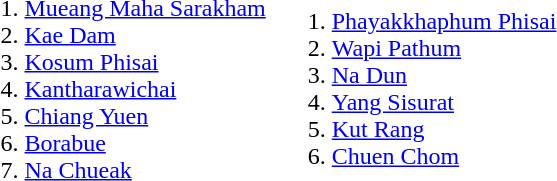<table>
<tr --valign=top>
<td><br><ol><li><a href='#'>Mueang Maha Sarakham</a></li><li><a href='#'>Kae Dam</a></li><li><a href='#'>Kosum Phisai</a></li><li><a href='#'>Kantharawichai</a></li><li><a href='#'>Chiang Yuen</a></li><li><a href='#'>Borabue</a></li><li><a href='#'>Na Chueak</a></li></ol></td>
<td><br><ol>
<li><a href='#'>Phayakkhaphum Phisai</a></li>
<li><a href='#'>Wapi Pathum</a></li>
<li><a href='#'>Na Dun</a></li>
<li><a href='#'>Yang Sisurat</a></li>
<li><a href='#'>Kut Rang</a></li>
<li><a href='#'>Chuen Chom</a></li>
</ol></td>
</tr>
</table>
